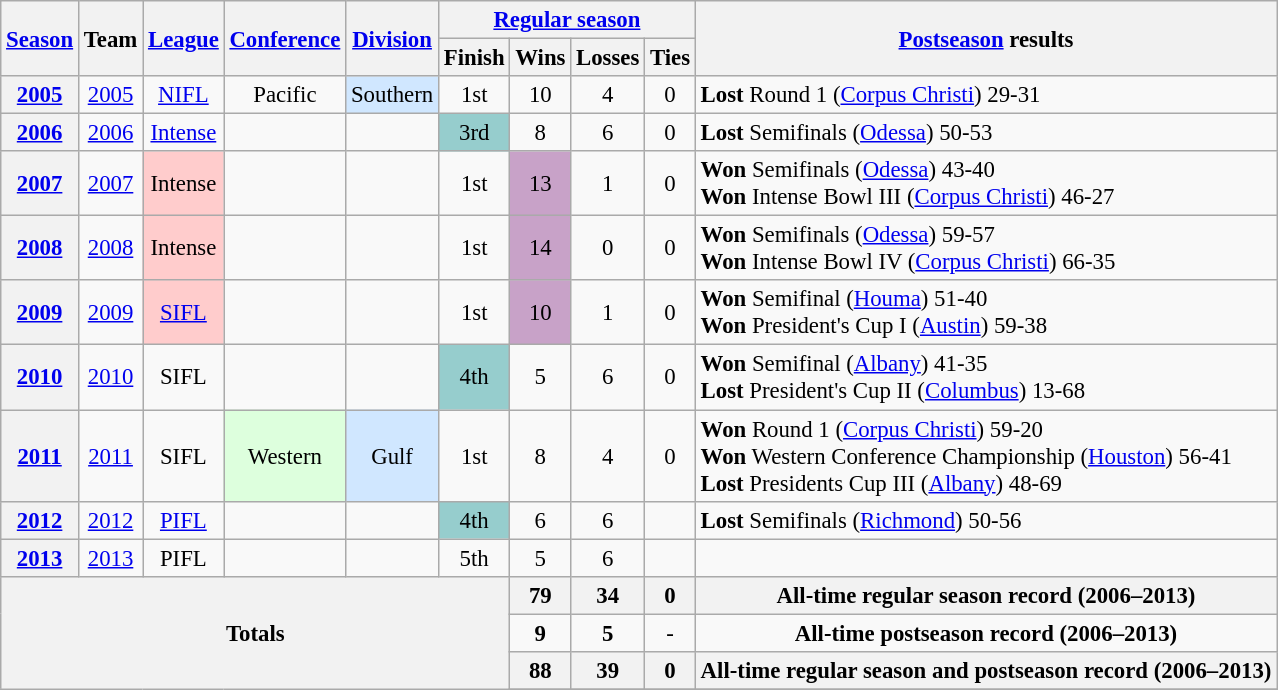<table class="wikitable" style="font-size: 95%;">
<tr>
<th rowspan="2"><a href='#'>Season</a></th>
<th rowspan="2">Team</th>
<th rowspan="2"><a href='#'>League</a></th>
<th rowspan="2"><a href='#'>Conference</a></th>
<th rowspan="2"><a href='#'>Division</a></th>
<th colspan="4"><a href='#'>Regular season</a></th>
<th rowspan="2"><a href='#'>Postseason</a> results</th>
</tr>
<tr>
<th>Finish</th>
<th>Wins</th>
<th>Losses</th>
<th>Ties</th>
</tr>
<tr>
<th style="text-align:center;"><a href='#'>2005</a></th>
<td style="text-align:center;"><a href='#'>2005</a></td>
<td style="text-align:center;"><a href='#'>NIFL</a></td>
<td style="text-align:center;">Pacific</td>
<td style="text-align:center;background:#d0e7ff;">Southern</td>
<td style="text-align:center;">1st</td>
<td style="text-align:center;">10</td>
<td style="text-align:center;">4</td>
<td style="text-align:center;">0</td>
<td><strong>Lost</strong> Round 1 (<a href='#'>Corpus Christi</a>) 29-31</td>
</tr>
<tr>
<th style="text-align:center;"><a href='#'>2006</a></th>
<td style="text-align:center;"><a href='#'>2006</a></td>
<td style="text-align:center;"><a href='#'>Intense</a></td>
<td style="text-align:center;"></td>
<td style="text-align:center;"></td>
<td style="text-align:center; background:#96cdcd;">3rd</td>
<td style="text-align:center;">8</td>
<td style="text-align:center;">6</td>
<td style="text-align:center;">0</td>
<td><strong>Lost</strong> Semifinals (<a href='#'>Odessa</a>) 50-53</td>
</tr>
<tr>
<th style="text-align:center;"><a href='#'>2007</a></th>
<td style="text-align:center;"><a href='#'>2007</a></td>
<td style="text-align:center;background:#fcc;">Intense</td>
<td style="text-align:center;"></td>
<td style="text-align:center;"></td>
<td style="text-align:center;">1st</td>
<td style="text-align:center;background:#c8a2c8;">13</td>
<td style="text-align:center;">1</td>
<td style="text-align:center;">0</td>
<td><strong>Won</strong> Semifinals (<a href='#'>Odessa</a>) 43-40<br><strong>Won</strong> Intense Bowl III (<a href='#'>Corpus Christi</a>) 46-27</td>
</tr>
<tr>
<th style="text-align:center;"><a href='#'>2008</a></th>
<td style="text-align:center;"><a href='#'>2008</a></td>
<td style="text-align:center;background:#fcc;">Intense</td>
<td style="text-align:center;"></td>
<td style="text-align:center;"></td>
<td style="text-align:center;">1st</td>
<td style="text-align:center;background:#c8a2c8;">14</td>
<td style="text-align:center;">0</td>
<td style="text-align:center;">0</td>
<td><strong>Won</strong> Semifinals (<a href='#'>Odessa</a>) 59-57<br><strong>Won</strong> Intense Bowl IV (<a href='#'>Corpus Christi</a>) 66-35</td>
</tr>
<tr>
<th style="text-align:center;"><a href='#'>2009</a></th>
<td style="text-align:center;"><a href='#'>2009</a></td>
<td style="text-align:center;background:#fcc;"><a href='#'>SIFL</a></td>
<td style="text-align:center;"></td>
<td style="text-align:center;"></td>
<td style="text-align:center;">1st</td>
<td style="text-align:center;background:#c8a2c8;">10</td>
<td style="text-align:center;">1</td>
<td style="text-align:center;">0</td>
<td><strong>Won</strong> Semifinal (<a href='#'>Houma</a>) 51-40<br><strong>Won</strong> President's Cup I (<a href='#'>Austin</a>) 59-38</td>
</tr>
<tr>
<th style="text-align:center;"><a href='#'>2010</a></th>
<td style="text-align:center;"><a href='#'>2010</a></td>
<td style="text-align:center;">SIFL</td>
<td style="text-align:center;"></td>
<td style="text-align:center;"></td>
<td style="text-align:center; background:#96cdcd;">4th</td>
<td style="text-align:center;">5</td>
<td style="text-align:center;">6</td>
<td style="text-align:center;">0</td>
<td><strong>Won</strong> Semifinal (<a href='#'>Albany</a>) 41-35<br><strong>Lost</strong> President's Cup II (<a href='#'>Columbus</a>) 13-68</td>
</tr>
<tr>
<th style="text-align:center;"><a href='#'>2011</a></th>
<td style="text-align:center;"><a href='#'>2011</a></td>
<td style="text-align:center;">SIFL</td>
<td style="text-align:center;background:#dfd;">Western</td>
<td style="text-align:center; background:#d0e7ff;">Gulf</td>
<td style="text-align:center;">1st</td>
<td style="text-align:center;">8</td>
<td style="text-align:center;">4</td>
<td style="text-align:center;">0</td>
<td><strong>Won</strong> Round 1 (<a href='#'>Corpus Christi</a>) 59-20<br><strong>Won</strong> Western Conference Championship (<a href='#'>Houston</a>) 56-41<br><strong>Lost</strong> Presidents Cup III (<a href='#'>Albany</a>) 48-69</td>
</tr>
<tr>
<th style="text-align:center;"><a href='#'>2012</a></th>
<td style="text-align:center;"><a href='#'>2012</a></td>
<td style="text-align:center;"><a href='#'>PIFL</a></td>
<td style="text-align:center;"></td>
<td style="text-align:center;"></td>
<td style="text-align:center;background:#96cdcd;">4th</td>
<td style="text-align:center;">6</td>
<td style="text-align:center;">6</td>
<td style="text-align:center;"></td>
<td><strong>Lost</strong> Semifinals (<a href='#'>Richmond</a>) 50-56</td>
</tr>
<tr>
<th style="text-align:center;"><a href='#'>2013</a></th>
<td style="text-align:center;"><a href='#'>2013</a></td>
<td style="text-align:center;">PIFL</td>
<td style="text-align:center;"></td>
<td style="text-align:center;"></td>
<td style="text-align:center;">5th</td>
<td style="text-align:center;">5</td>
<td style="text-align:center;">6</td>
<td style="text-align:center;"></td>
<td></td>
</tr>
<tr>
<th style="text-align:center;" rowspan="5" colspan="6">Totals</th>
<th style="text-align:center;"><strong>79</strong></th>
<th style="text-align:center;"><strong>34</strong></th>
<th style="text-align:center;"><strong>0</strong></th>
<th style="text-align:center;" colspan="3"><strong>All-time regular season record (2006–2013)</strong></th>
</tr>
<tr style="text-align:center;">
<td><strong>9</strong></td>
<td><strong>5</strong></td>
<td>-</td>
<td colspan="3"><strong>All-time postseason record (2006–2013)</strong></td>
</tr>
<tr>
<th style="text-align:center;"><strong>88</strong></th>
<th style="text-align:center;"><strong>39</strong></th>
<th style="text-align:center;"><strong>0</strong></th>
<th style="text-align:center;" colspan="3"><strong>All-time regular season and postseason record (2006–2013)</strong></th>
</tr>
<tr>
</tr>
</table>
